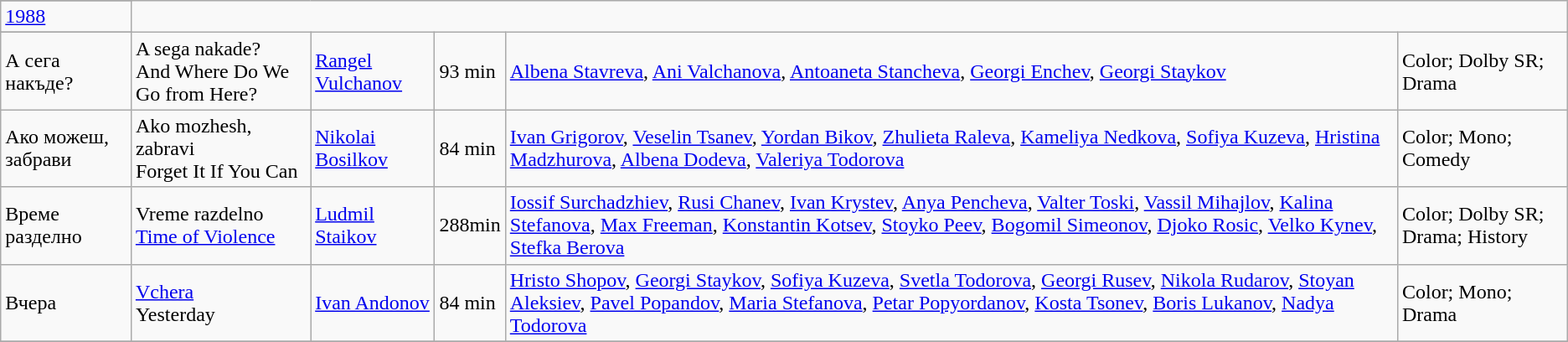<table class="wikitable">
<tr>
</tr>
<tr>
<td><a href='#'>1988</a></td>
</tr>
<tr>
</tr>
<tr>
<td>А сега накъде?</td>
<td>A sega nakade?<br>And Where Do We Go from Here?</td>
<td><a href='#'>Rangel Vulchanov</a></td>
<td>93 min</td>
<td><a href='#'>Albena Stavreva</a>, <a href='#'>Ani Valchanova</a>, <a href='#'>Antoaneta Stancheva</a>, <a href='#'>Georgi Enchev</a>, <a href='#'>Georgi Staykov</a></td>
<td>Color; Dolby SR; Drama</td>
</tr>
<tr>
<td>Ако можеш, забрави</td>
<td>Ako mozhesh, zabravi<br>Forget It If You Can</td>
<td><a href='#'>Nikolai Bosilkov</a></td>
<td>84 min</td>
<td><a href='#'>Ivan Grigorov</a>, <a href='#'>Veselin Tsanev</a>, <a href='#'>Yordan Bikov</a>, <a href='#'>Zhulieta Raleva</a>, <a href='#'>Kameliya Nedkova</a>, <a href='#'>Sofiya Kuzeva</a>, <a href='#'>Hristina Madzhurova</a>, <a href='#'>Albena Dodeva</a>, <a href='#'>Valeriya Todorova</a></td>
<td>Color; Mono; Comedy</td>
</tr>
<tr>
<td>Време разделно</td>
<td>Vreme razdelno<br><a href='#'>Time of Violence</a></td>
<td><a href='#'>Ludmil Staikov</a></td>
<td>288min</td>
<td><a href='#'>Iossif Surchadzhiev</a>, <a href='#'>Rusi Chanev</a>, <a href='#'>Ivan Krystev</a>, <a href='#'>Anya Pencheva</a>, <a href='#'>Valter Toski</a>, <a href='#'>Vassil Mihajlov</a>, <a href='#'>Kalina Stefanova</a>, <a href='#'>Max Freeman</a>, <a href='#'>Konstantin Kotsev</a>, <a href='#'>Stoyko Peev</a>, <a href='#'>Bogomil Simeonov</a>, <a href='#'>Djoko Rosic</a>, <a href='#'>Velko Kynev</a>, <a href='#'>Stefka Berova</a></td>
<td>Color; Dolby SR; Drama; History</td>
</tr>
<tr>
<td>Вчера</td>
<td><a href='#'>Vchera</a><br>Yesterday</td>
<td><a href='#'>Ivan Andonov</a></td>
<td>84 min</td>
<td><a href='#'>Hristo Shopov</a>, <a href='#'>Georgi Staykov</a>, <a href='#'>Sofiya Kuzeva</a>, <a href='#'>Svetla Todorova</a>, <a href='#'>Georgi Rusev</a>, <a href='#'>Nikola Rudarov</a>, <a href='#'>Stoyan Aleksiev</a>, <a href='#'>Pavel Popandov</a>, <a href='#'>Maria Stefanova</a>, <a href='#'>Petar Popyordanov</a>, <a href='#'>Kosta Tsonev</a>, <a href='#'>Boris Lukanov</a>, <a href='#'>Nadya Todorova</a></td>
<td>Color; Mono; Drama</td>
</tr>
<tr>
</tr>
</table>
